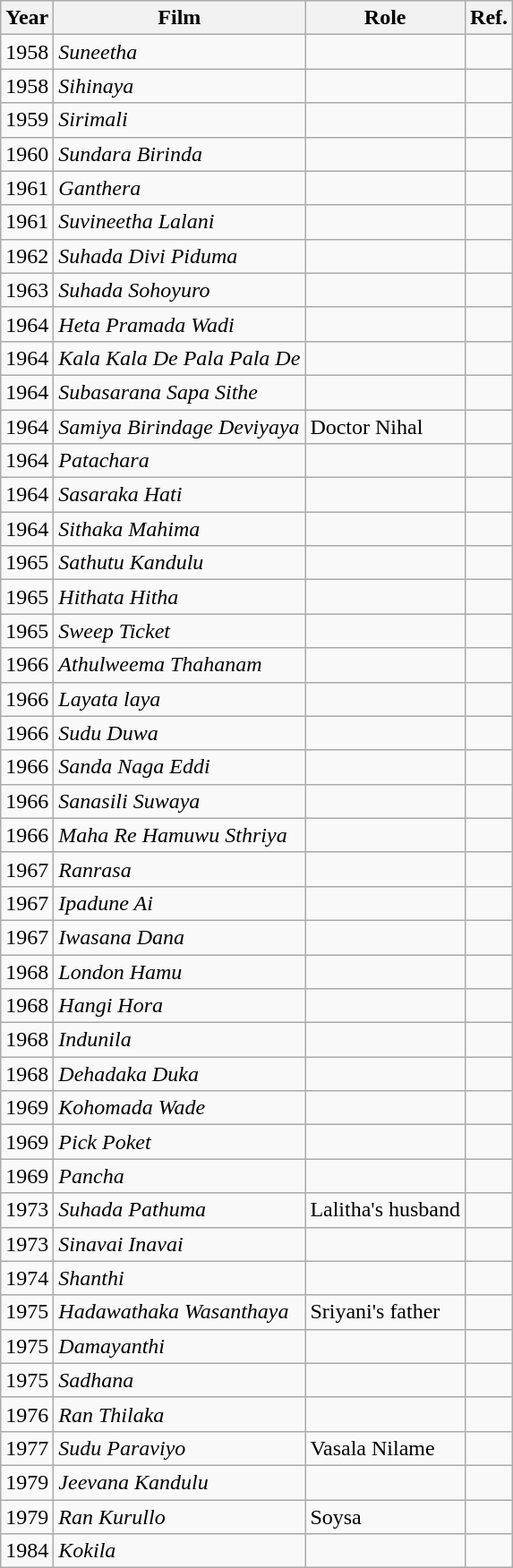<table class="wikitable">
<tr>
<th>Year</th>
<th>Film</th>
<th>Role</th>
<th>Ref.</th>
</tr>
<tr>
<td>1958</td>
<td><em>Suneetha</em></td>
<td></td>
<td></td>
</tr>
<tr>
<td>1958</td>
<td><em>Sihinaya</em></td>
<td></td>
<td></td>
</tr>
<tr>
<td>1959</td>
<td><em>Sirimali</em></td>
<td></td>
<td></td>
</tr>
<tr>
<td>1960</td>
<td><em>Sundara Birinda</em></td>
<td></td>
<td></td>
</tr>
<tr>
<td>1961</td>
<td><em>Ganthera</em></td>
<td></td>
<td></td>
</tr>
<tr>
<td>1961</td>
<td><em>Suvineetha Lalani</em></td>
<td></td>
<td></td>
</tr>
<tr>
<td>1962</td>
<td><em>Suhada Divi Piduma</em></td>
<td></td>
<td></td>
</tr>
<tr>
<td>1963</td>
<td><em>Suhada Sohoyuro</em></td>
<td></td>
<td></td>
</tr>
<tr>
<td>1964</td>
<td><em>Heta Pramada Wadi</em></td>
<td></td>
<td></td>
</tr>
<tr>
<td>1964</td>
<td><em>Kala Kala De Pala Pala De</em></td>
<td></td>
<td></td>
</tr>
<tr>
<td>1964</td>
<td><em>Subasarana Sapa Sithe</em></td>
<td></td>
<td></td>
</tr>
<tr>
<td>1964</td>
<td><em>Samiya Birindage Deviyaya</em></td>
<td>Doctor Nihal</td>
<td></td>
</tr>
<tr>
<td>1964</td>
<td><em>Patachara</em></td>
<td></td>
<td></td>
</tr>
<tr>
<td>1964</td>
<td><em>Sasaraka Hati</em></td>
<td></td>
<td></td>
</tr>
<tr>
<td>1964</td>
<td><em>Sithaka Mahima</em></td>
<td></td>
<td></td>
</tr>
<tr>
<td>1965</td>
<td><em>Sathutu Kandulu</em></td>
<td></td>
<td></td>
</tr>
<tr>
<td>1965</td>
<td><em>Hithata Hitha</em></td>
<td></td>
<td></td>
</tr>
<tr>
<td>1965</td>
<td><em>Sweep Ticket</em></td>
<td></td>
<td></td>
</tr>
<tr>
<td>1966</td>
<td><em>Athulweema Thahanam</em></td>
<td></td>
<td></td>
</tr>
<tr>
<td>1966</td>
<td><em>Layata laya</em></td>
<td></td>
<td></td>
</tr>
<tr>
<td>1966</td>
<td><em>Sudu Duwa</em></td>
<td></td>
<td></td>
</tr>
<tr>
<td>1966</td>
<td><em>Sanda Naga Eddi</em></td>
<td></td>
<td></td>
</tr>
<tr>
<td>1966</td>
<td><em>Sanasili Suwaya</em></td>
<td></td>
<td></td>
</tr>
<tr>
<td>1966</td>
<td><em>Maha Re Hamuwu Sthriya</em></td>
<td></td>
<td></td>
</tr>
<tr>
<td>1967</td>
<td><em>Ranrasa</em></td>
<td></td>
<td></td>
</tr>
<tr>
<td>1967</td>
<td><em>Ipadune Ai</em></td>
<td></td>
<td></td>
</tr>
<tr>
<td>1967</td>
<td><em>Iwasana Dana</em></td>
<td></td>
<td></td>
</tr>
<tr>
<td>1968</td>
<td><em>London Hamu</em></td>
<td></td>
<td></td>
</tr>
<tr>
<td>1968</td>
<td><em>Hangi Hora</em></td>
<td></td>
<td></td>
</tr>
<tr>
<td>1968</td>
<td><em>Indunila</em></td>
<td></td>
<td></td>
</tr>
<tr>
<td>1968</td>
<td><em>Dehadaka Duka</em></td>
<td></td>
<td></td>
</tr>
<tr>
<td>1969</td>
<td><em>Kohomada Wade</em></td>
<td></td>
<td></td>
</tr>
<tr>
<td>1969</td>
<td><em>Pick Poket</em></td>
<td></td>
<td></td>
</tr>
<tr>
<td>1969</td>
<td><em>Pancha</em></td>
<td></td>
<td></td>
</tr>
<tr>
<td>1973</td>
<td><em>Suhada Pathuma</em></td>
<td>Lalitha's husband</td>
<td></td>
</tr>
<tr>
<td>1973</td>
<td><em>Sinavai Inavai</em></td>
<td></td>
<td></td>
</tr>
<tr>
<td>1974</td>
<td><em>Shanthi</em></td>
<td></td>
<td></td>
</tr>
<tr>
<td>1975</td>
<td><em>Hadawathaka Wasanthaya</em></td>
<td>Sriyani's father</td>
<td></td>
</tr>
<tr>
<td>1975</td>
<td><em>Damayanthi</em></td>
<td></td>
<td></td>
</tr>
<tr>
<td>1975</td>
<td><em>Sadhana</em></td>
<td></td>
<td></td>
</tr>
<tr>
<td>1976</td>
<td><em>Ran Thilaka</em></td>
<td></td>
<td></td>
</tr>
<tr>
<td>1977</td>
<td><em>Sudu Paraviyo</em></td>
<td>Vasala Nilame</td>
<td></td>
</tr>
<tr>
<td>1979</td>
<td><em>Jeevana Kandulu</em></td>
<td></td>
<td></td>
</tr>
<tr>
<td>1979</td>
<td><em>Ran Kurullo</em></td>
<td>Soysa</td>
<td></td>
</tr>
<tr>
<td>1984</td>
<td><em>Kokila</em></td>
<td></td>
<td></td>
</tr>
</table>
